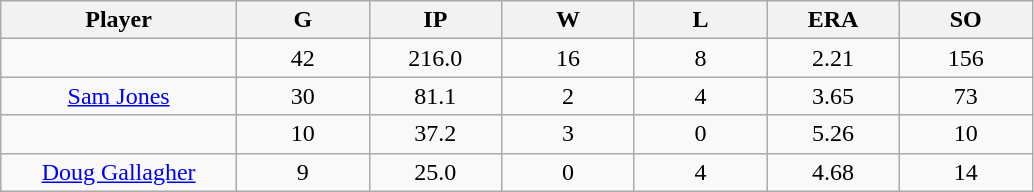<table class="wikitable sortable">
<tr>
<th bgcolor="#DDDDFF" width="16%">Player</th>
<th bgcolor="#DDDDFF" width="9%">G</th>
<th bgcolor="#DDDDFF" width="9%">IP</th>
<th bgcolor="#DDDDFF" width="9%">W</th>
<th bgcolor="#DDDDFF" width="9%">L</th>
<th bgcolor="#DDDDFF" width="9%">ERA</th>
<th bgcolor="#DDDDFF" width="9%">SO</th>
</tr>
<tr align="center">
<td></td>
<td>42</td>
<td>216.0</td>
<td>16</td>
<td>8</td>
<td>2.21</td>
<td>156</td>
</tr>
<tr align="center">
<td><a href='#'>Sam Jones</a></td>
<td>30</td>
<td>81.1</td>
<td>2</td>
<td>4</td>
<td>3.65</td>
<td>73</td>
</tr>
<tr align="center">
<td></td>
<td>10</td>
<td>37.2</td>
<td>3</td>
<td>0</td>
<td>5.26</td>
<td>10</td>
</tr>
<tr align="center">
<td><a href='#'>Doug Gallagher</a></td>
<td>9</td>
<td>25.0</td>
<td>0</td>
<td>4</td>
<td>4.68</td>
<td>14</td>
</tr>
</table>
